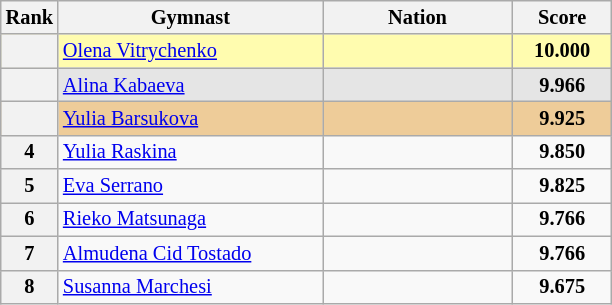<table class="wikitable sortable" style="text-align:center; font-size:85%">
<tr>
<th scope="col" style="width:20px;">Rank</th>
<th ! scope="col" style="width:170px;">Gymnast</th>
<th ! scope="col" style="width:120px;">Nation</th>
<th ! scope="col" style="width:60px;">Score</th>
</tr>
<tr style="background:#fffcaf;">
<th scope=row style="text-align:center"></th>
<td style="text-align:left;"><a href='#'>Olena Vitrychenko</a></td>
<td style="text-align:left;"></td>
<td><strong>10.000</strong></td>
</tr>
<tr style="background:#e5e5e5;">
<th scope=row style="text-align:center"></th>
<td style="text-align:left;"><a href='#'>Alina Kabaeva</a></td>
<td style="text-align:left;"></td>
<td><strong>9.966</strong></td>
</tr>
<tr style="background:#ec9;">
<th scope=row style="text-align:center"></th>
<td style="text-align:left;"><a href='#'>Yulia Barsukova</a></td>
<td style="text-align:left;"></td>
<td><strong>9.925</strong></td>
</tr>
<tr>
<th scope=row style="text-align:center">4</th>
<td style="text-align:left;"><a href='#'>Yulia Raskina</a></td>
<td style="text-align:left;"></td>
<td><strong>9.850</strong></td>
</tr>
<tr>
<th scope=row style="text-align:center">5</th>
<td style="text-align:left;"><a href='#'>Eva Serrano</a></td>
<td style="text-align:left;"></td>
<td><strong>9.825</strong></td>
</tr>
<tr>
<th scope=row style="text-align:center">6</th>
<td style="text-align:left;"><a href='#'>Rieko Matsunaga</a></td>
<td style="text-align:left;"></td>
<td><strong>9.766</strong></td>
</tr>
<tr>
<th scope=row style="text-align:center">7</th>
<td style="text-align:left;"><a href='#'>Almudena Cid Tostado</a></td>
<td style="text-align:left;"></td>
<td><strong>9.766</strong></td>
</tr>
<tr>
<th scope=row style="text-align:center">8</th>
<td style="text-align:left;"><a href='#'>Susanna Marchesi</a></td>
<td style="text-align:left;"></td>
<td><strong>9.675</strong></td>
</tr>
</table>
